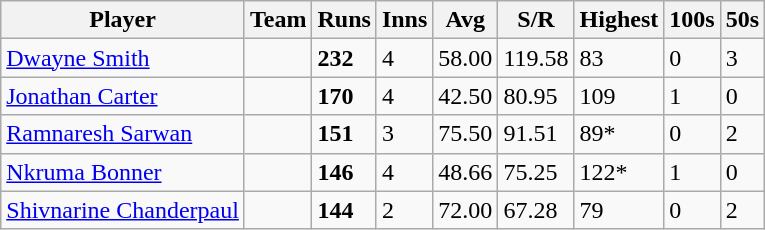<table class="wikitable">
<tr>
<th>Player</th>
<th>Team</th>
<th>Runs</th>
<th>Inns</th>
<th>Avg</th>
<th>S/R</th>
<th>Highest</th>
<th>100s</th>
<th>50s</th>
</tr>
<tr>
<td><a href='#'>Dwayne Smith</a></td>
<td></td>
<td><strong>232</strong></td>
<td>4</td>
<td>58.00</td>
<td>119.58</td>
<td>83</td>
<td>0</td>
<td>3</td>
</tr>
<tr>
<td><a href='#'>Jonathan Carter</a></td>
<td></td>
<td><strong>170</strong></td>
<td>4</td>
<td>42.50</td>
<td>80.95</td>
<td>109</td>
<td>1</td>
<td>0</td>
</tr>
<tr>
<td><a href='#'>Ramnaresh Sarwan</a></td>
<td></td>
<td><strong>151</strong></td>
<td>3</td>
<td>75.50</td>
<td>91.51</td>
<td>89*</td>
<td>0</td>
<td>2</td>
</tr>
<tr>
<td><a href='#'>Nkruma Bonner</a></td>
<td></td>
<td><strong>146</strong></td>
<td>4</td>
<td>48.66</td>
<td>75.25</td>
<td>122*</td>
<td>1</td>
<td>0</td>
</tr>
<tr>
<td><a href='#'>Shivnarine Chanderpaul</a></td>
<td></td>
<td><strong>144</strong></td>
<td>2</td>
<td>72.00</td>
<td>67.28</td>
<td>79</td>
<td>0</td>
<td>2</td>
</tr>
</table>
